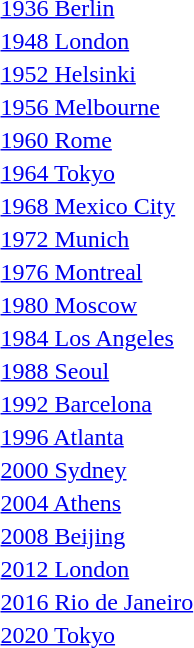<table>
<tr>
<td><a href='#'>1936 Berlin</a><br></td>
<td></td>
<td></td>
<td></td>
</tr>
<tr>
<td><a href='#'>1948 London</a> <br></td>
<td></td>
<td></td>
<td></td>
</tr>
<tr>
<td><a href='#'>1952 Helsinki</a> <br></td>
<td></td>
<td></td>
<td></td>
</tr>
<tr>
<td><a href='#'>1956 Melbourne</a> <br></td>
<td></td>
<td></td>
<td></td>
</tr>
<tr>
<td><a href='#'>1960 Rome</a> <br></td>
<td></td>
<td></td>
<td></td>
</tr>
<tr>
<td><a href='#'>1964 Tokyo</a> <br></td>
<td></td>
<td></td>
<td></td>
</tr>
<tr>
<td><a href='#'>1968 Mexico City</a> <br></td>
<td></td>
<td></td>
<td></td>
</tr>
<tr>
<td><a href='#'>1972 Munich</a> <br></td>
<td></td>
<td></td>
<td></td>
</tr>
<tr>
<td><a href='#'>1976 Montreal</a> <br></td>
<td></td>
<td></td>
<td></td>
</tr>
<tr>
<td><a href='#'>1980 Moscow</a> <br></td>
<td></td>
<td></td>
<td></td>
</tr>
<tr>
<td><a href='#'>1984 Los Angeles</a> <br></td>
<td></td>
<td></td>
<td></td>
</tr>
<tr>
<td><a href='#'>1988 Seoul</a> <br></td>
<td></td>
<td></td>
<td></td>
</tr>
<tr>
<td><a href='#'>1992 Barcelona</a> <br></td>
<td></td>
<td></td>
<td></td>
</tr>
<tr>
<td><a href='#'>1996 Atlanta</a> <br></td>
<td></td>
<td></td>
<td></td>
</tr>
<tr>
<td><a href='#'>2000 Sydney</a> <br></td>
<td></td>
<td></td>
<td></td>
</tr>
<tr>
<td><a href='#'>2004 Athens</a> <br></td>
<td></td>
<td></td>
<td></td>
</tr>
<tr>
<td><a href='#'>2008 Beijing</a> <br></td>
<td></td>
<td></td>
<td></td>
</tr>
<tr>
<td><a href='#'>2012 London</a> <br></td>
<td></td>
<td></td>
<td></td>
</tr>
<tr>
<td><a href='#'>2016 Rio de Janeiro</a> <br></td>
<td></td>
<td></td>
<td></td>
</tr>
<tr>
<td><a href='#'>2020 Tokyo</a> <br></td>
<td></td>
<td></td>
<td></td>
</tr>
<tr>
</tr>
</table>
